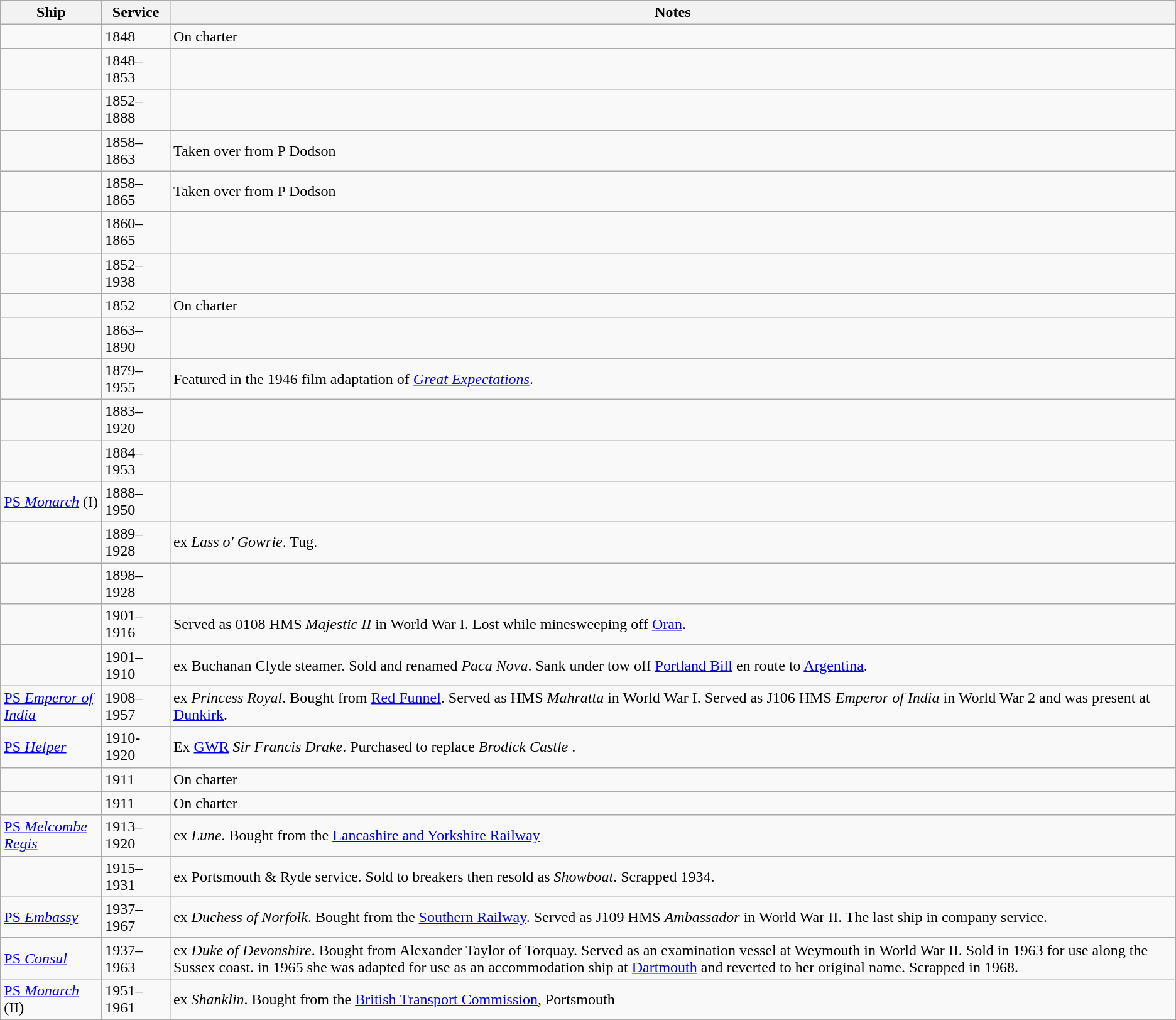<table class="wikitable">
<tr>
<th width=100px>Ship</th>
<th width=65px>Service</th>
<th>Notes</th>
</tr>
<tr>
<td></td>
<td>1848</td>
<td>On charter</td>
</tr>
<tr>
<td></td>
<td>1848–1853</td>
<td></td>
</tr>
<tr>
<td></td>
<td>1852–1888</td>
<td></td>
</tr>
<tr>
<td></td>
<td>1858–1863</td>
<td>Taken over from P Dodson</td>
</tr>
<tr>
<td></td>
<td>1858–1865</td>
<td>Taken over from P Dodson</td>
</tr>
<tr>
<td></td>
<td>1860–1865</td>
<td></td>
</tr>
<tr>
<td></td>
<td>1852–1938</td>
<td></td>
</tr>
<tr>
<td></td>
<td>1852</td>
<td>On charter</td>
</tr>
<tr>
<td></td>
<td>1863–1890</td>
<td></td>
</tr>
<tr>
<td></td>
<td>1879–1955</td>
<td>Featured in the 1946 film adaptation of <em><a href='#'>Great Expectations</a></em>.</td>
</tr>
<tr>
<td></td>
<td>1883–1920</td>
<td></td>
</tr>
<tr>
<td></td>
<td>1884–1953</td>
<td></td>
</tr>
<tr>
<td><a href='#'>PS <em>Monarch</em></a> (I)</td>
<td>1888–1950</td>
<td></td>
</tr>
<tr>
<td></td>
<td>1889–1928</td>
<td>ex <em>Lass o' Gowrie</em>. Tug.</td>
</tr>
<tr>
<td></td>
<td>1898–1928</td>
<td></td>
</tr>
<tr>
<td></td>
<td>1901–1916</td>
<td>Served as 0108 HMS <em>Majestic II</em> in World War I. Lost while minesweeping off <a href='#'>Oran</a>.</td>
</tr>
<tr>
<td></td>
<td>1901–1910</td>
<td>ex Buchanan Clyde steamer. Sold and renamed <em>Paca Nova</em>. Sank under tow off <a href='#'>Portland Bill</a> en route to <a href='#'>Argentina</a>.</td>
</tr>
<tr>
<td><a href='#'>PS <em>Emperor of India</em></a></td>
<td>1908–1957</td>
<td>ex <em>Princess Royal</em>. Bought from <a href='#'>Red Funnel</a>. Served as HMS <em>Mahratta</em> in World War I. Served as J106 HMS <em>Emperor of India</em> in World War 2 and was present at <a href='#'>Dunkirk</a>.</td>
</tr>
<tr>
<td><a href='#'>PS <em>Helper</em></a></td>
<td>1910-1920</td>
<td>Ex <a href='#'>GWR</a> <em>Sir Francis Drake</em>. Purchased to replace <em>Brodick Castle</em> .</td>
</tr>
<tr>
<td></td>
<td>1911</td>
<td>On charter</td>
</tr>
<tr>
<td></td>
<td>1911</td>
<td>On charter</td>
</tr>
<tr>
<td><a href='#'>PS <em>Melcombe Regis</em></a></td>
<td>1913–1920</td>
<td>ex <em>Lune</em>. Bought from the <a href='#'>Lancashire and Yorkshire Railway</a></td>
</tr>
<tr>
<td></td>
<td>1915–1931</td>
<td>ex Portsmouth & Ryde service. Sold to breakers then resold as <em>Showboat</em>. Scrapped 1934.</td>
</tr>
<tr>
<td><a href='#'>PS <em>Embassy</em></a></td>
<td>1937–1967</td>
<td>ex <em>Duchess of Norfolk</em>. Bought from the <a href='#'>Southern Railway</a>. Served as J109 HMS <em>Ambassador</em> in World War II. The last ship in company service.</td>
</tr>
<tr>
<td><a href='#'>PS <em>Consul</em></a></td>
<td>1937–1963</td>
<td>ex <em>Duke of Devonshire</em>. Bought from Alexander Taylor of Torquay. Served as an examination vessel at Weymouth in World War II. Sold in 1963 for use along the Sussex coast.  in 1965 she was adapted for use as an accommodation ship at <a href='#'>Dartmouth</a> and reverted to her original name. Scrapped in 1968.</td>
</tr>
<tr>
<td><a href='#'>PS <em>Monarch</em></a> (II)</td>
<td>1951–1961</td>
<td>ex <em>Shanklin</em>. Bought from the <a href='#'>British Transport Commission</a>, Portsmouth</td>
</tr>
<tr>
</tr>
</table>
